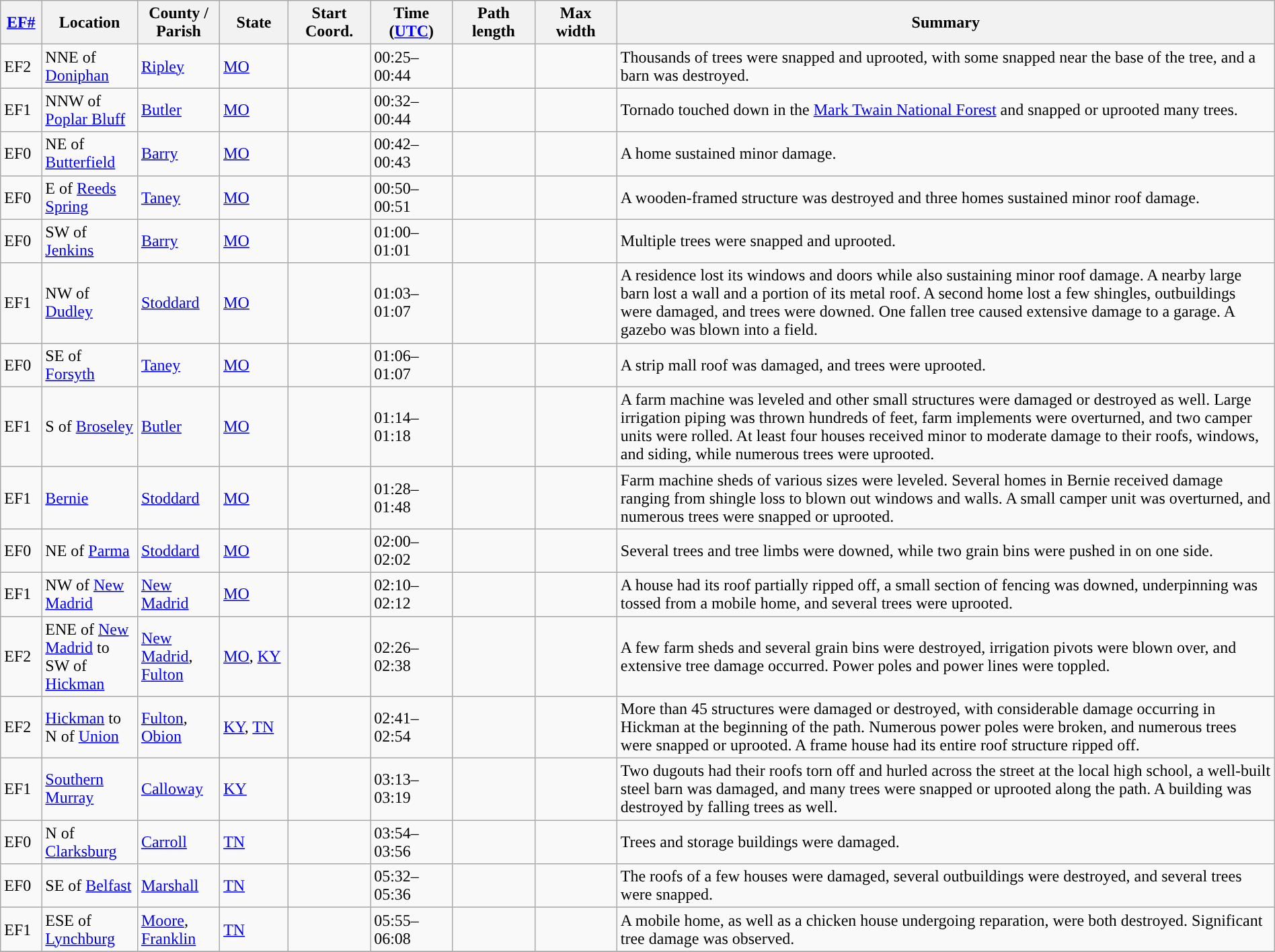<table class="wikitable sortable" style="width:100%;">
<tr>
<th scope="col" style="width:3%; text-align:center;"><a href='#'>EF#</a></th>
<th scope="col" style="width:7%; text-align:center;" class="unsortable">Location</th>
<th scope="col" style="width:6%; text-align:center;" class="unsortable">County / Parish</th>
<th scope="col" style="width:5%; text-align:center;">State</th>
<th scope="col" style="width:6%; text-align:center;">Start Coord.</th>
<th scope="col" style="width:6%; text-align:center;">Time (<a href='#'>UTC</a>)</th>
<th scope="col" style="width:6%; text-align:center;">Path length</th>
<th scope="col" style="width:6%; text-align:center;">Max width</th>
<th scope="col" class="unsortable" style="width:48%; text-align:center;">Summary</th>
</tr>
<tr>
<td>EF2</td>
<td>NNE of <a href='#'>Doniphan</a></td>
<td><a href='#'>Ripley</a></td>
<td><a href='#'>MO</a></td>
<td></td>
<td>00:25–00:44</td>
<td></td>
<td></td>
<td>Thousands of trees were snapped and uprooted, with some snapped near the base of the tree, and a barn was destroyed.</td>
</tr>
<tr>
<td>EF1</td>
<td>NNW of <a href='#'>Poplar Bluff</a></td>
<td><a href='#'>Butler</a></td>
<td><a href='#'>MO</a></td>
<td></td>
<td>00:32–00:44</td>
<td></td>
<td></td>
<td>Tornado touched down in the <a href='#'>Mark Twain National Forest</a> and snapped or uprooted many trees.</td>
</tr>
<tr>
<td>EF0</td>
<td>NE of <a href='#'>Butterfield</a></td>
<td><a href='#'>Barry</a></td>
<td><a href='#'>MO</a></td>
<td></td>
<td>00:42–00:43</td>
<td></td>
<td></td>
<td>A home sustained minor damage.</td>
</tr>
<tr>
<td>EF0</td>
<td>E of <a href='#'>Reeds Spring</a></td>
<td><a href='#'>Taney</a></td>
<td><a href='#'>MO</a></td>
<td></td>
<td>00:50–00:51</td>
<td></td>
<td></td>
<td>A wooden-framed structure was destroyed and three homes sustained minor roof damage.</td>
</tr>
<tr>
<td>EF0</td>
<td>SW of <a href='#'>Jenkins</a></td>
<td><a href='#'>Barry</a></td>
<td><a href='#'>MO</a></td>
<td></td>
<td>01:00–01:01</td>
<td></td>
<td></td>
<td>Multiple trees were snapped and uprooted.</td>
</tr>
<tr>
<td>EF1</td>
<td>NW of <a href='#'>Dudley</a></td>
<td><a href='#'>Stoddard</a></td>
<td><a href='#'>MO</a></td>
<td></td>
<td>01:03–01:07</td>
<td></td>
<td></td>
<td>A residence lost its windows and doors while also sustaining minor roof damage. A nearby large barn lost a wall and a portion of its metal roof. A second home lost a few shingles, outbuildings were damaged, and trees were downed. One fallen tree caused extensive damage to a garage. A gazebo was blown  into a field.</td>
</tr>
<tr>
<td>EF0</td>
<td>SE of <a href='#'>Forsyth</a></td>
<td><a href='#'>Taney</a></td>
<td><a href='#'>MO</a></td>
<td></td>
<td>01:06–01:07</td>
<td></td>
<td></td>
<td>A strip mall roof was damaged, and trees were uprooted.</td>
</tr>
<tr>
<td>EF1</td>
<td>S of <a href='#'>Broseley</a></td>
<td><a href='#'>Butler</a></td>
<td><a href='#'>MO</a></td>
<td></td>
<td>01:14–01:18</td>
<td></td>
<td></td>
<td>A farm machine was leveled and other small structures were damaged or destroyed as well. Large irrigation piping was thrown hundreds of feet, farm implements were overturned, and two camper units were rolled. At least four houses received minor to moderate damage to their roofs, windows, and siding, while numerous trees were uprooted.</td>
</tr>
<tr>
<td>EF1</td>
<td><a href='#'>Bernie</a></td>
<td><a href='#'>Stoddard</a></td>
<td><a href='#'>MO</a></td>
<td></td>
<td>01:28–01:48</td>
<td></td>
<td></td>
<td>Farm machine sheds of various sizes were leveled. Several homes in Bernie received damage ranging from shingle loss to blown out windows and walls. A small camper unit was overturned, and numerous trees were snapped or uprooted.</td>
</tr>
<tr>
<td>EF0</td>
<td>NE of <a href='#'>Parma</a></td>
<td><a href='#'>Stoddard</a></td>
<td><a href='#'>MO</a></td>
<td></td>
<td>02:00–02:02</td>
<td></td>
<td></td>
<td>Several trees and tree limbs were downed, while two grain bins were pushed in on one side.</td>
</tr>
<tr>
<td>EF1</td>
<td>NW of <a href='#'>New Madrid</a></td>
<td><a href='#'>New Madrid</a></td>
<td><a href='#'>MO</a></td>
<td></td>
<td>02:10–02:12</td>
<td></td>
<td></td>
<td>A house had its roof partially ripped off, a small section of fencing was downed, underpinning was tossed from a mobile home, and several trees were uprooted.</td>
</tr>
<tr>
<td>EF2</td>
<td>ENE of <a href='#'>New Madrid</a> to SW of <a href='#'>Hickman</a></td>
<td><a href='#'>New Madrid</a>, <a href='#'>Fulton</a></td>
<td><a href='#'>MO</a>, <a href='#'>KY</a></td>
<td></td>
<td>02:26–02:38</td>
<td></td>
<td></td>
<td>A few farm sheds and several grain bins were destroyed, irrigation pivots were blown over, and extensive tree damage occurred. Power poles and power lines were toppled.</td>
</tr>
<tr>
<td>EF2</td>
<td><a href='#'>Hickman</a> to N of <a href='#'>Union</a></td>
<td><a href='#'>Fulton</a>, <a href='#'>Obion</a></td>
<td><a href='#'>KY</a>, <a href='#'>TN</a></td>
<td></td>
<td>02:41–02:54</td>
<td></td>
<td></td>
<td>More than 45 structures were damaged or destroyed, with considerable damage occurring in Hickman at the beginning of the path. Numerous power poles were broken, and numerous trees were snapped or uprooted. A frame house had its entire roof structure ripped off.</td>
</tr>
<tr>
<td>EF1</td>
<td><a href='#'>Southern Murray</a></td>
<td><a href='#'>Calloway</a></td>
<td><a href='#'>KY</a></td>
<td></td>
<td>03:13–03:19</td>
<td></td>
<td></td>
<td>Two dugouts had their roofs torn off and hurled across the street at the local high school, a well-built steel barn was damaged, and many trees were snapped or uprooted along the path. A building was destroyed by falling trees as well.</td>
</tr>
<tr>
<td>EF0</td>
<td>N of <a href='#'>Clarksburg</a></td>
<td><a href='#'>Carroll</a></td>
<td><a href='#'>TN</a></td>
<td></td>
<td>03:54–03:56</td>
<td></td>
<td></td>
<td>Trees and storage buildings were damaged.</td>
</tr>
<tr>
<td>EF0</td>
<td>SE of <a href='#'>Belfast</a></td>
<td><a href='#'>Marshall</a></td>
<td><a href='#'>TN</a></td>
<td></td>
<td>05:32–05:36</td>
<td></td>
<td></td>
<td>The roofs of a few houses were damaged, several outbuildings were destroyed, and several trees were snapped.</td>
</tr>
<tr>
<td>EF1</td>
<td>ESE of <a href='#'>Lynchburg</a></td>
<td><a href='#'>Moore</a>, <a href='#'>Franklin</a></td>
<td><a href='#'>TN</a></td>
<td></td>
<td>05:55–06:08</td>
<td></td>
<td></td>
<td>A mobile home, as well as a chicken house undergoing reparation, were both destroyed. Significant tree damage was observed.</td>
</tr>
<tr>
</tr>
</table>
